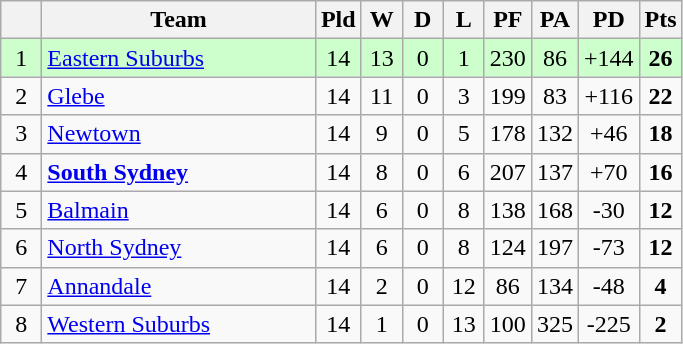<table class="wikitable" style="text-align:center;">
<tr>
<th width="20"></th>
<th width="175">Team</th>
<th width="20">Pld</th>
<th width="20">W</th>
<th width="20">D</th>
<th width="20">L</th>
<th width="20">PF</th>
<th width="20">PA</th>
<th width="20">PD</th>
<th width="20">Pts</th>
</tr>
<tr style="background: #ccffcc;">
<td>1</td>
<td style="text-align:left;"> <a href='#'>Eastern Suburbs</a></td>
<td>14</td>
<td>13</td>
<td>0</td>
<td>1</td>
<td>230</td>
<td>86</td>
<td>+144</td>
<td><strong>26</strong></td>
</tr>
<tr>
<td>2</td>
<td style="text-align:left;"> <a href='#'>Glebe</a></td>
<td>14</td>
<td>11</td>
<td>0</td>
<td>3</td>
<td>199</td>
<td>83</td>
<td>+116</td>
<td><strong>22</strong></td>
</tr>
<tr>
<td>3</td>
<td style="text-align:left;"> <a href='#'>Newtown</a></td>
<td>14</td>
<td>9</td>
<td>0</td>
<td>5</td>
<td>178</td>
<td>132</td>
<td>+46</td>
<td><strong>18</strong></td>
</tr>
<tr>
<td>4</td>
<td style="text-align:left;"> <a href='#'><strong>South Sydney</strong></a></td>
<td>14</td>
<td>8</td>
<td>0</td>
<td>6</td>
<td>207</td>
<td>137</td>
<td>+70</td>
<td><strong>16</strong></td>
</tr>
<tr>
<td>5</td>
<td style="text-align:left;"> <a href='#'>Balmain</a></td>
<td>14</td>
<td>6</td>
<td>0</td>
<td>8</td>
<td>138</td>
<td>168</td>
<td>-30</td>
<td><strong>12</strong></td>
</tr>
<tr>
<td>6</td>
<td style="text-align:left;"> <a href='#'>North Sydney</a></td>
<td>14</td>
<td>6</td>
<td>0</td>
<td>8</td>
<td>124</td>
<td>197</td>
<td>-73</td>
<td><strong>12</strong></td>
</tr>
<tr>
<td>7</td>
<td style="text-align:left;"> <a href='#'>Annandale</a></td>
<td>14</td>
<td>2</td>
<td>0</td>
<td>12</td>
<td>86</td>
<td>134</td>
<td>-48</td>
<td><strong>4</strong></td>
</tr>
<tr>
<td>8</td>
<td style="text-align:left;"> <a href='#'>Western Suburbs</a></td>
<td>14</td>
<td>1</td>
<td>0</td>
<td>13</td>
<td>100</td>
<td>325</td>
<td>-225</td>
<td><strong>2</strong></td>
</tr>
</table>
